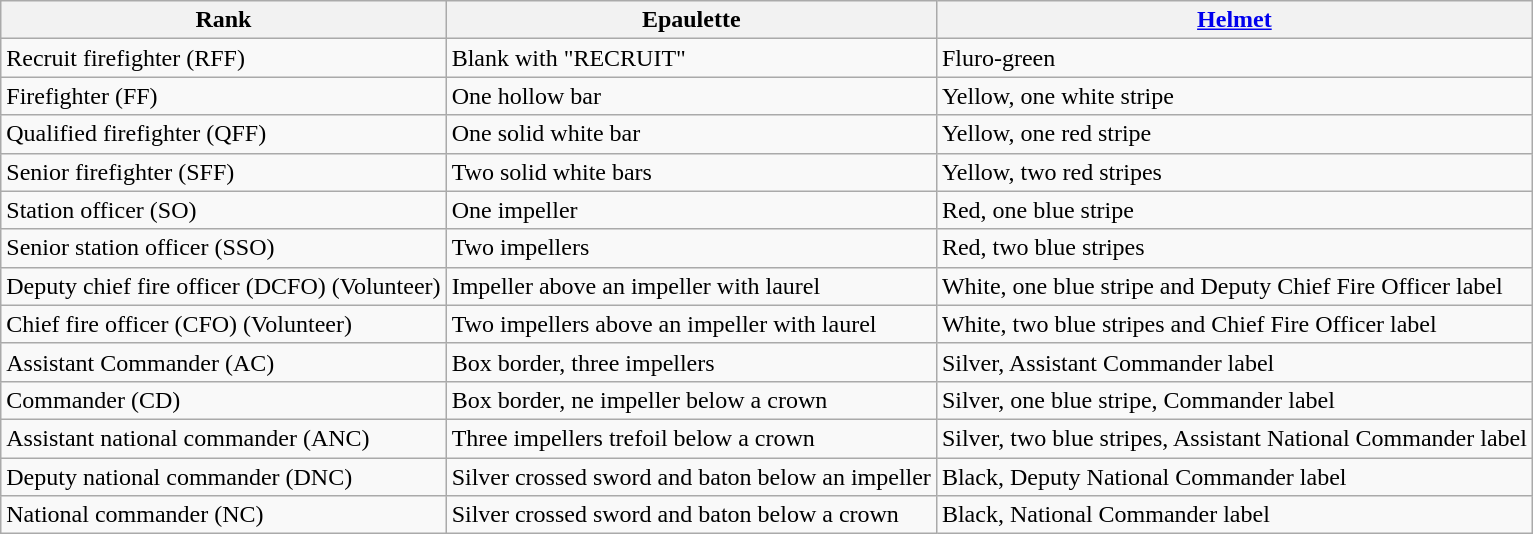<table class="wikitable">
<tr>
<th>Rank</th>
<th>Epaulette</th>
<th><a href='#'>Helmet</a></th>
</tr>
<tr>
<td>Recruit firefighter (RFF)</td>
<td>Blank with "RECRUIT"</td>
<td>Fluro-green</td>
</tr>
<tr>
<td>Firefighter (FF)</td>
<td>One hollow bar</td>
<td>Yellow, one white stripe</td>
</tr>
<tr>
<td>Qualified firefighter (QFF)</td>
<td>One solid white bar</td>
<td>Yellow, one red stripe</td>
</tr>
<tr>
<td>Senior firefighter (SFF)</td>
<td>Two solid white bars</td>
<td>Yellow, two red stripes</td>
</tr>
<tr>
<td>Station officer (SO)</td>
<td>One impeller</td>
<td>Red, one blue stripe</td>
</tr>
<tr>
<td>Senior station officer (SSO)</td>
<td>Two impellers</td>
<td>Red, two blue stripes</td>
</tr>
<tr>
<td>Deputy chief fire officer (DCFO) (Volunteer)</td>
<td>Impeller above an impeller with laurel</td>
<td>White, one blue stripe and Deputy Chief Fire Officer label</td>
</tr>
<tr>
<td>Chief fire officer (CFO) (Volunteer)</td>
<td>Two impellers above an impeller with laurel</td>
<td>White, two blue stripes and Chief Fire Officer label</td>
</tr>
<tr>
<td>Assistant Commander (AC)</td>
<td>Box border, three impellers</td>
<td>Silver, Assistant Commander label</td>
</tr>
<tr>
<td>Commander (CD)</td>
<td>Box border, ne impeller below a crown</td>
<td>Silver, one blue stripe, Commander label</td>
</tr>
<tr>
<td>Assistant national commander (ANC)</td>
<td>Three impellers trefoil below a crown</td>
<td>Silver, two blue stripes, Assistant National Commander label</td>
</tr>
<tr>
<td>Deputy national commander (DNC)</td>
<td>Silver crossed sword and baton below an impeller</td>
<td>Black, Deputy National Commander label</td>
</tr>
<tr>
<td>National commander (NC)</td>
<td>Silver crossed sword and baton below a crown</td>
<td>Black, National Commander label</td>
</tr>
</table>
